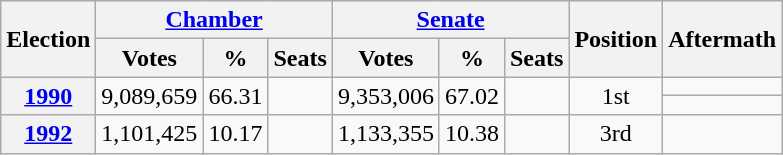<table class=wikitable style=text-align:center>
<tr>
<th rowspan="2">Election</th>
<th colspan="3"><a href='#'>Chamber</a></th>
<th colspan="3"><a href='#'>Senate</a></th>
<th rowspan="2">Position</th>
<th rowspan="2">Aftermath</th>
</tr>
<tr>
<th>Votes</th>
<th>%</th>
<th>Seats</th>
<th>Votes</th>
<th>%</th>
<th>Seats</th>
</tr>
<tr>
<th rowspan=2><a href='#'>1990</a></th>
<td rowspan=2>9,089,659</td>
<td rowspan=2>66.31</td>
<td rowspan=2></td>
<td rowspan=2>9,353,006</td>
<td rowspan=2>67.02</td>
<td rowspan=2></td>
<td rowspan=2>1st</td>
<td></td>
</tr>
<tr>
<td></td>
</tr>
<tr>
<th><a href='#'>1992</a></th>
<td>1,101,425</td>
<td>10.17</td>
<td></td>
<td>1,133,355</td>
<td>10.38</td>
<td></td>
<td>3rd</td>
<td></td>
</tr>
</table>
